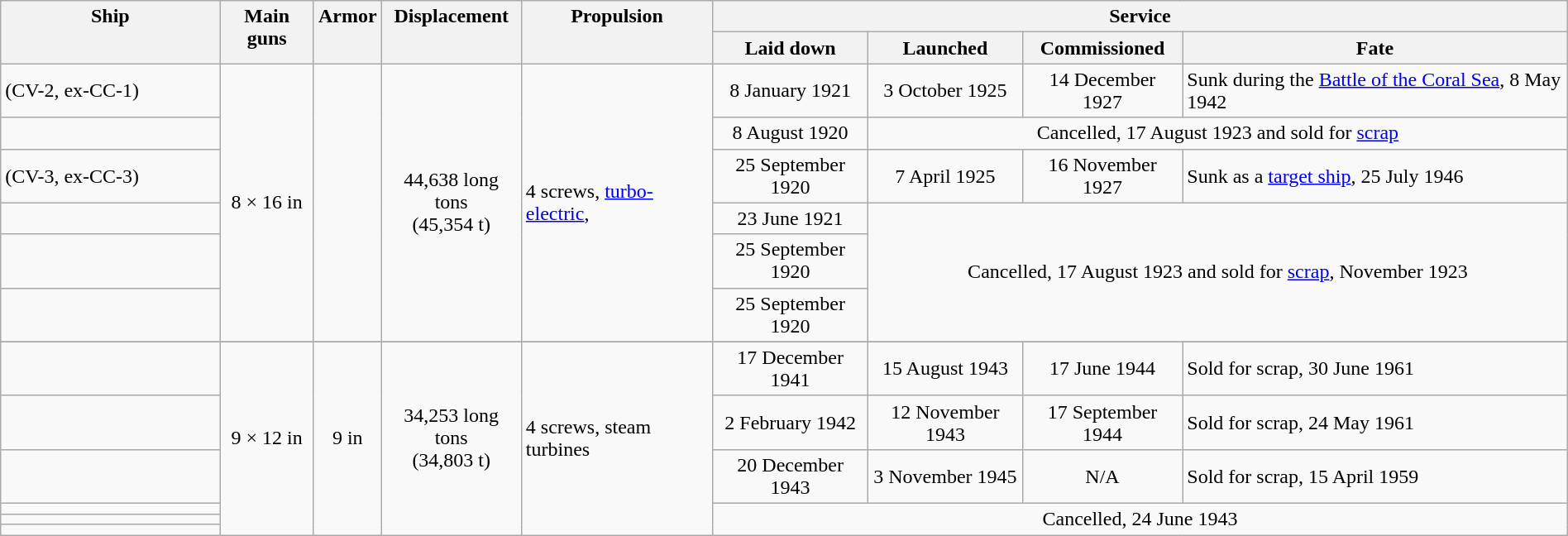<table class="wikitable" style="width: 100%;">
<tr valign="top">
<th scope="col" align="center" rowspan="2" width="14%">Ship</th>
<th scope="col" align="center" rowspan="2">Main guns</th>
<th scope="col" align="center" rowspan="2">Armor</th>
<th scope="col" align="center" rowspan="2">Displacement</th>
<th scope="col" align="center" rowspan="2">Propulsion</th>
<th scope="col" align="center" colspan="4">Service</th>
</tr>
<tr valign="top">
<th scope="col" align="center">Laid down</th>
<th scope="col" align="center">Launched</th>
<th scope="col" align="center">Commissioned</th>
<th scope="col" align="center">Fate</th>
</tr>
<tr valign="center">
<td align="left"> (CV-2, ex-CC-1)</td>
<td align="center" rowspan="6">8 × 16 in</td>
<td align="center" rowspan="6"></td>
<td align="center" rowspan="6">44,638 long tons<br>(45,354 t)</td>
<td align="left" rowspan="6">4 screws, <a href='#'>turbo-electric</a>, <br></td>
<td align="center">8 January 1921</td>
<td align="center">3 October 1925</td>
<td align="center">14 December 1927</td>
<td align="left">Sunk during the <a href='#'>Battle of the Coral Sea</a>, 8 May 1942</td>
</tr>
<tr valign="top">
<td align="left"></td>
<td align="center">8 August 1920</td>
<td align="center" colspan="3">Cancelled, 17 August 1923 and sold for <a href='#'>scrap</a></td>
</tr>
<tr valign="center">
<td align="left"> (CV-3, ex-CC-3)</td>
<td align="center">25 September 1920</td>
<td align="center">7 April 1925</td>
<td align="center">16 November 1927</td>
<td align="left">Sunk as a <a href='#'>target ship</a>, 25 July 1946</td>
</tr>
<tr valign="center">
<td align="left"></td>
<td align="center">23 June 1921</td>
<td colspan="3" rowspan="3" align="center">Cancelled, 17 August 1923 and sold for <a href='#'>scrap</a>, November 1923 </td>
</tr>
<tr valign="center">
<td align="left"></td>
<td align="center">25 September 1920</td>
</tr>
<tr valign="center">
<td align="left"></td>
<td align="center">25 September 1920</td>
</tr>
<tr>
</tr>
<tr valign="center">
<td align="left"></td>
<td align="center" rowspan="6">9 × 12 in</td>
<td align="center" rowspan="6">9 in</td>
<td align="center" rowspan="6">34,253 long tons <br>(34,803 t)</td>
<td align="left" rowspan="6">4 screws, steam turbines<br> </td>
<td align="center">17 December 1941</td>
<td align="center">15 August 1943</td>
<td align="center">17 June 1944</td>
<td align="left">Sold for scrap, 30 June 1961</td>
</tr>
<tr valign="center">
<td align="left"></td>
<td align="center">2 February 1942</td>
<td align="center">12 November 1943</td>
<td align="center">17 September 1944</td>
<td align="left">Sold for scrap, 24 May 1961</td>
</tr>
<tr valign="center">
<td align="left"></td>
<td align="center">20 December 1943</td>
<td align="center">3 November 1945</td>
<td align="center">N/A</td>
<td align="left">Sold for scrap, 15 April 1959</td>
</tr>
<tr valign="center">
<td align="left"></td>
<td align="center" colspan="4" rowspan="3">Cancelled, 24 June 1943</td>
</tr>
<tr valign="center">
<td align="left"></td>
</tr>
<tr valign="center">
<td align="left"></td>
</tr>
</table>
